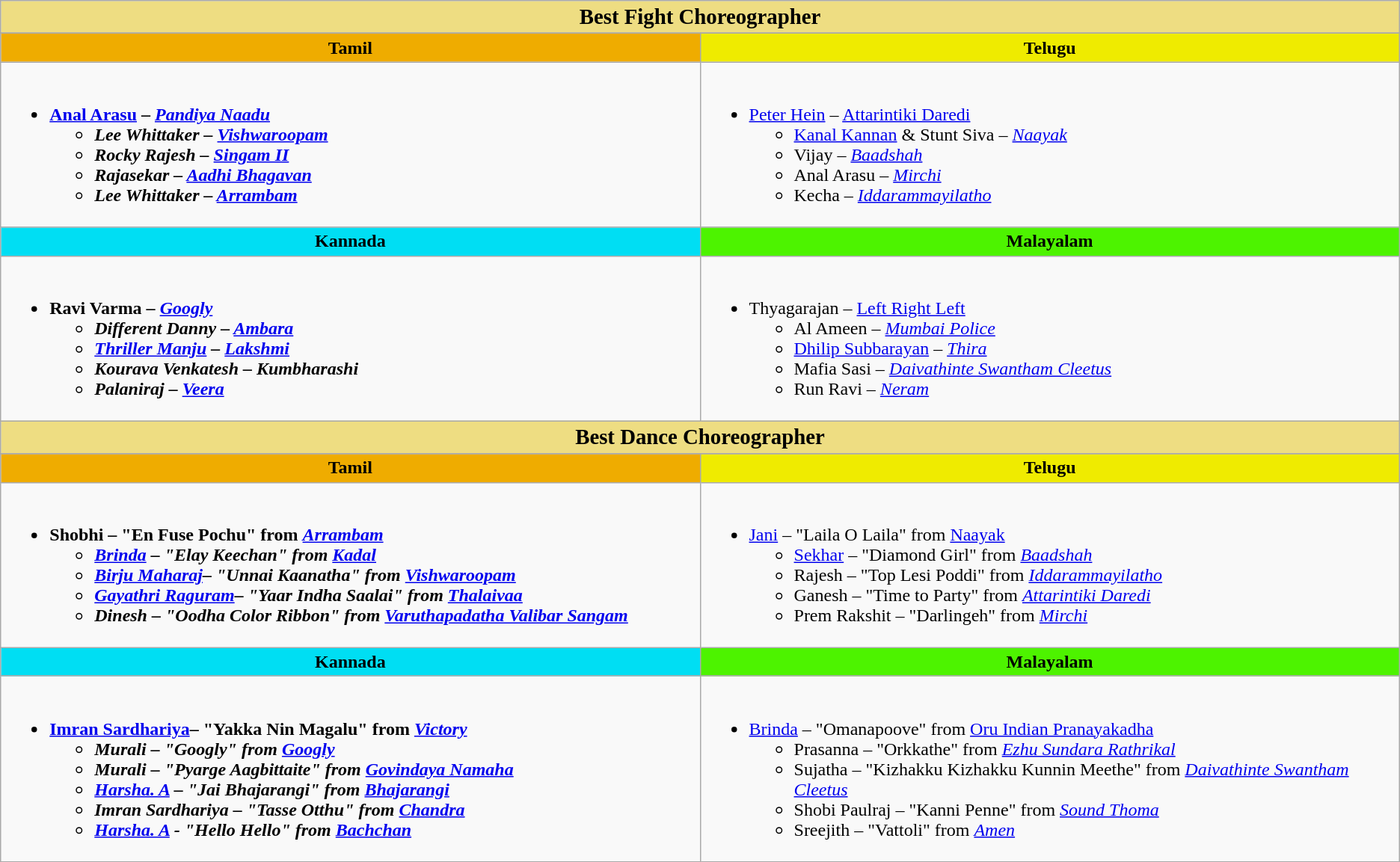<table class="wikitable" |>
<tr>
<th rowspan="1" colspan="2" style="background:#EEDD82;width: 3000px;" !align="center"><big>Best Fight Choreographer</big></th>
</tr>
<tr>
</tr>
<tr>
<th style="background:#efac00; width: 50%" !align="center">Tamil</th>
<th style="background:#efeb00;" !align="center">Telugu</th>
</tr>
<tr>
<td valign="top"><br><ul><li><strong><a href='#'>Anal Arasu</a> – <em><a href='#'>Pandiya Naadu</a><strong><em><ul><li>Lee Whittaker – </em><a href='#'>Vishwaroopam</a><em></li><li>Rocky Rajesh – </em><a href='#'>Singam II</a><em></li><li>Rajasekar – </em><a href='#'>Aadhi Bhagavan</a><em></li><li>Lee Whittaker – </em><a href='#'>Arrambam</a><em></li></ul></li></ul></td>
<td valign="top"><br><ul><li></strong><a href='#'>Peter Hein</a> – </em><a href='#'>Attarintiki Daredi</a></em></strong><ul><li><a href='#'>Kanal Kannan</a> & Stunt Siva – <em><a href='#'>Naayak</a></em></li><li>Vijay – <em><a href='#'>Baadshah</a></em></li><li>Anal Arasu – <em><a href='#'>Mirchi</a></em></li><li>Kecha – <em><a href='#'>Iddarammayilatho</a></em></li></ul></li></ul></td>
</tr>
<tr>
<th style="background:#00def3;" ! align="center">Kannada</th>
<th style="background:#4df300;" ! align="center">Malayalam</th>
</tr>
<tr>
<td><br><ul><li><strong>Ravi Varma – <em><a href='#'>Googly</a><strong><em><ul><li>Different Danny – </em><a href='#'>Ambara</a><em></li><li><a href='#'>Thriller Manju</a> – </em><a href='#'>Lakshmi</a><em></li><li>Kourava Venkatesh – </em>Kumbharashi<em></li><li>Palaniraj – </em><a href='#'>Veera</a><em></li></ul></li></ul></td>
<td><br><ul><li></strong>Thyagarajan – </em><a href='#'>Left Right Left</a></em></strong><ul><li>Al Ameen – <em><a href='#'>Mumbai Police</a></em></li><li><a href='#'>Dhilip Subbarayan</a> – <em><a href='#'>Thira</a></em></li><li>Mafia Sasi – <em><a href='#'>Daivathinte Swantham Cleetus</a></em></li><li>Run Ravi – <em><a href='#'>Neram</a></em></li></ul></li></ul></td>
</tr>
<tr>
<th rowspan="1" colspan="2" style="background:#EEDD82;width: 3000px;" !align="center"><big>Best Dance Choreographer</big></th>
</tr>
<tr>
</tr>
<tr>
<th style="background:#efac00;" !align="center">Tamil</th>
<th style="background:#efeb00;" !align="center">Telugu</th>
</tr>
<tr>
<td valign="top"><br><ul><li><strong>Shobhi – "En Fuse Pochu" from <em><a href='#'>Arrambam</a><strong><em><ul><li><a href='#'>Brinda</a> – "Elay Keechan" from </em><a href='#'>Kadal</a><em></li><li><a href='#'>Birju Maharaj</a>– "Unnai Kaanatha" from </em><a href='#'>Vishwaroopam</a><em></li><li><a href='#'>Gayathri Raguram</a>– "Yaar Indha Saalai" from </em><a href='#'>Thalaivaa</a><em></li><li>Dinesh – "Oodha Color Ribbon" from </em><a href='#'>Varuthapadatha Valibar Sangam</a><em></li></ul></li></ul></td>
<td valign="top"><br><ul><li></strong><a href='#'>Jani</a> – "Laila O Laila" from </em><a href='#'>Naayak</a></em></strong><ul><li><a href='#'>Sekhar</a> – "Diamond Girl" from <em><a href='#'>Baadshah</a></em></li><li>Rajesh – "Top Lesi Poddi" from <em><a href='#'>Iddarammayilatho</a></em></li><li>Ganesh – "Time to Party" from <em><a href='#'>Attarintiki Daredi</a></em></li><li>Prem Rakshit – "Darlingeh" from <em><a href='#'>Mirchi</a></em></li></ul></li></ul></td>
</tr>
<tr>
<th style="background:#00def3;" ! align="center">Kannada</th>
<th style="background:#4df300;" ! align="center">Malayalam</th>
</tr>
<tr>
<td><br><ul><li><strong><a href='#'>Imran Sardhariya</a>– "Yakka Nin Magalu" from <em><a href='#'>Victory</a><strong><em><ul><li>Murali – "Googly" from </em><a href='#'>Googly</a><em></li><li>Murali – "Pyarge Aagbittaite" from </em><a href='#'>Govindaya Namaha</a><em></li><li><a href='#'>Harsha. A</a> – "Jai Bhajarangi" from </em><a href='#'>Bhajarangi</a><em></li><li>Imran Sardhariya – "Tasse Otthu" from </em><a href='#'>Chandra</a><em></li><li><a href='#'>Harsha. A</a> - "Hello Hello" from </em><a href='#'>Bachchan</a><em></li></ul></li></ul></td>
<td><br><ul><li></strong><a href='#'>Brinda</a> – "Omanapoove" from </em><a href='#'>Oru Indian Pranayakadha</a></em></strong><ul><li>Prasanna – "Orkkathe" from <em><a href='#'>Ezhu Sundara Rathrikal</a></em></li><li>Sujatha – "Kizhakku Kizhakku Kunnin Meethe" from <em><a href='#'>Daivathinte Swantham Cleetus</a></em></li><li>Shobi Paulraj  – "Kanni Penne" from <em><a href='#'>Sound Thoma</a></em></li><li>Sreejith – "Vattoli" from <em><a href='#'>Amen</a></em></li></ul></li></ul></td>
</tr>
</table>
